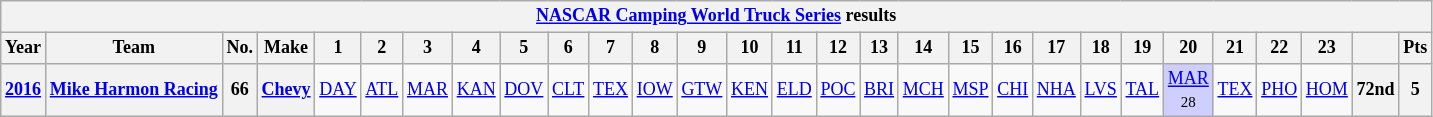<table class="wikitable" style="text-align:center; font-size:75%">
<tr>
<th colspan=45><a href='#'>NASCAR Camping World Truck Series</a> results</th>
</tr>
<tr>
<th>Year</th>
<th>Team</th>
<th>No.</th>
<th>Make</th>
<th>1</th>
<th>2</th>
<th>3</th>
<th>4</th>
<th>5</th>
<th>6</th>
<th>7</th>
<th>8</th>
<th>9</th>
<th>10</th>
<th>11</th>
<th>12</th>
<th>13</th>
<th>14</th>
<th>15</th>
<th>16</th>
<th>17</th>
<th>18</th>
<th>19</th>
<th>20</th>
<th>21</th>
<th>22</th>
<th>23</th>
<th></th>
<th>Pts</th>
</tr>
<tr>
<th><a href='#'>2016</a></th>
<th><a href='#'>Mike Harmon Racing</a></th>
<th>66</th>
<th><a href='#'>Chevy</a></th>
<td><a href='#'>DAY</a></td>
<td><a href='#'>ATL</a></td>
<td><a href='#'>MAR</a></td>
<td><a href='#'>KAN</a></td>
<td><a href='#'>DOV</a></td>
<td><a href='#'>CLT</a></td>
<td><a href='#'>TEX</a></td>
<td><a href='#'>IOW</a></td>
<td><a href='#'>GTW</a></td>
<td><a href='#'>KEN</a></td>
<td><a href='#'>ELD</a></td>
<td><a href='#'>POC</a></td>
<td><a href='#'>BRI</a></td>
<td><a href='#'>MCH</a></td>
<td><a href='#'>MSP</a></td>
<td><a href='#'>CHI</a></td>
<td><a href='#'>NHA</a></td>
<td><a href='#'>LVS</a></td>
<td><a href='#'>TAL</a></td>
<td style="background:#CFCFFF;"><a href='#'>MAR</a><br><small>28</small></td>
<td><a href='#'>TEX</a></td>
<td><a href='#'>PHO</a></td>
<td><a href='#'>HOM</a></td>
<th>72nd</th>
<th>5</th>
</tr>
</table>
